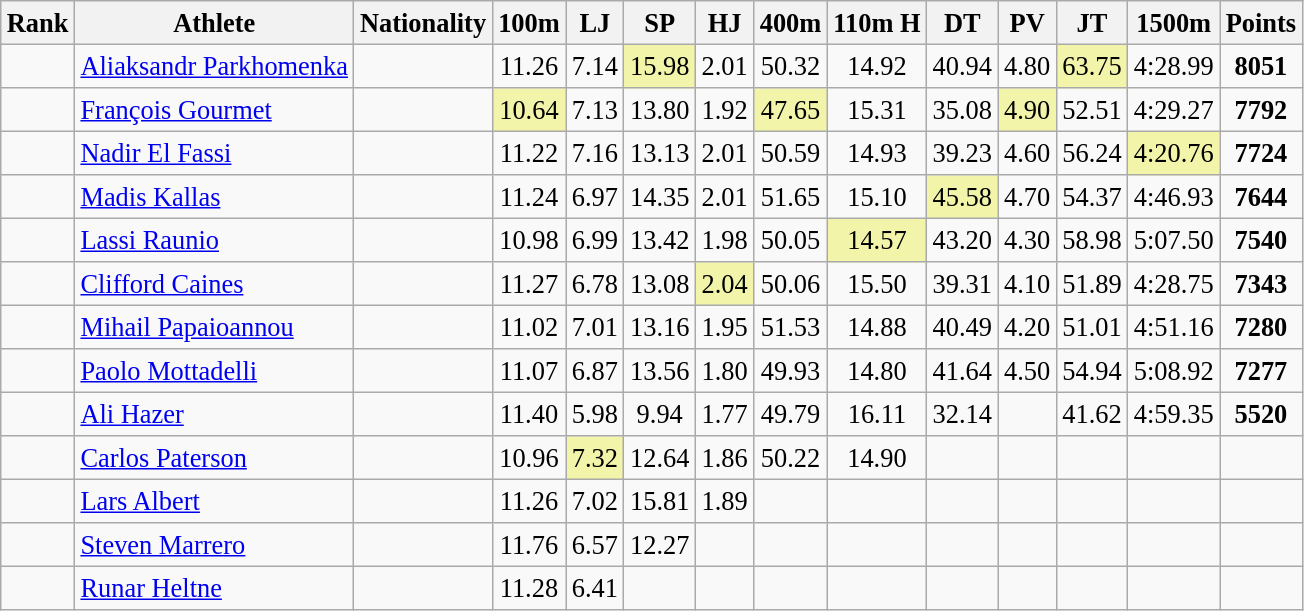<table class="wikitable sortable" style=" text-align:center; font-size:110%;">
<tr>
<th>Rank</th>
<th>Athlete</th>
<th>Nationality</th>
<th>100m</th>
<th>LJ</th>
<th>SP</th>
<th>HJ</th>
<th>400m</th>
<th>110m H</th>
<th>DT</th>
<th>PV</th>
<th>JT</th>
<th>1500m</th>
<th>Points</th>
</tr>
<tr>
<td></td>
<td align=left><a href='#'>Aliaksandr Parkhomenka</a></td>
<td align=left></td>
<td>11.26</td>
<td>7.14</td>
<td bgcolor=#F2F5A9>15.98</td>
<td>2.01</td>
<td>50.32</td>
<td>14.92</td>
<td>40.94</td>
<td>4.80</td>
<td bgcolor=#F2F5A9>63.75</td>
<td>4:28.99</td>
<td><strong>8051 </strong></td>
</tr>
<tr>
<td></td>
<td align=left><a href='#'>François Gourmet</a></td>
<td align=left></td>
<td bgcolor=#F2F5A9>10.64</td>
<td>7.13</td>
<td>13.80</td>
<td>1.92</td>
<td bgcolor=#F2F5A9>47.65</td>
<td>15.31</td>
<td>35.08</td>
<td bgcolor=#F2F5A9>4.90</td>
<td>52.51</td>
<td>4:29.27</td>
<td><strong>7792 </strong></td>
</tr>
<tr>
<td></td>
<td align=left><a href='#'>Nadir El Fassi</a></td>
<td align=left></td>
<td>11.22</td>
<td>7.16</td>
<td>13.13</td>
<td>2.01</td>
<td>50.59</td>
<td>14.93</td>
<td>39.23</td>
<td>4.60</td>
<td>56.24</td>
<td bgcolor=#F2F5A9>4:20.76</td>
<td><strong>7724 </strong></td>
</tr>
<tr>
<td></td>
<td align=left><a href='#'>Madis Kallas</a></td>
<td align=left></td>
<td>11.24</td>
<td>6.97</td>
<td>14.35</td>
<td>2.01</td>
<td>51.65</td>
<td>15.10</td>
<td bgcolor=#F2F5A9>45.58</td>
<td>4.70</td>
<td>54.37</td>
<td>4:46.93</td>
<td><strong>7644 </strong></td>
</tr>
<tr>
<td></td>
<td align=left><a href='#'>Lassi Raunio</a></td>
<td align=left></td>
<td>10.98</td>
<td>6.99</td>
<td>13.42</td>
<td>1.98</td>
<td>50.05</td>
<td bgcolor=#F2F5A9>14.57</td>
<td>43.20</td>
<td>4.30</td>
<td>58.98</td>
<td>5:07.50</td>
<td><strong>7540 </strong></td>
</tr>
<tr>
<td></td>
<td align=left><a href='#'>Clifford Caines</a></td>
<td align=left></td>
<td>11.27</td>
<td>6.78</td>
<td>13.08</td>
<td bgcolor=#F2F5A9>2.04</td>
<td>50.06</td>
<td>15.50</td>
<td>39.31</td>
<td>4.10</td>
<td>51.89</td>
<td>4:28.75</td>
<td><strong>7343 </strong></td>
</tr>
<tr>
<td></td>
<td align=left><a href='#'>Mihail Papaioannou</a></td>
<td align=left></td>
<td>11.02</td>
<td>7.01</td>
<td>13.16</td>
<td>1.95</td>
<td>51.53</td>
<td>14.88</td>
<td>40.49</td>
<td>4.20</td>
<td>51.01</td>
<td>4:51.16</td>
<td><strong>7280 </strong></td>
</tr>
<tr>
<td></td>
<td align=left><a href='#'>Paolo Mottadelli</a></td>
<td align=left></td>
<td>11.07</td>
<td>6.87</td>
<td>13.56</td>
<td>1.80</td>
<td>49.93</td>
<td>14.80</td>
<td>41.64</td>
<td>4.50</td>
<td>54.94</td>
<td>5:08.92</td>
<td><strong>7277 </strong></td>
</tr>
<tr>
<td></td>
<td align=left><a href='#'>Ali Hazer</a></td>
<td align=left></td>
<td>11.40</td>
<td>5.98</td>
<td>9.94</td>
<td>1.77</td>
<td>49.79</td>
<td>16.11</td>
<td>32.14</td>
<td></td>
<td>41.62</td>
<td>4:59.35</td>
<td><strong>5520 </strong></td>
</tr>
<tr>
<td></td>
<td align=left><a href='#'>Carlos Paterson</a></td>
<td align=left></td>
<td>10.96</td>
<td bgcolor=#F2F5A9>7.32</td>
<td>12.64</td>
<td>1.86</td>
<td>50.22</td>
<td>14.90</td>
<td></td>
<td></td>
<td></td>
<td></td>
<td><strong></strong></td>
</tr>
<tr>
<td></td>
<td align=left><a href='#'>Lars Albert</a></td>
<td align=left></td>
<td>11.26</td>
<td>7.02</td>
<td>15.81</td>
<td>1.89</td>
<td></td>
<td></td>
<td></td>
<td></td>
<td></td>
<td></td>
<td><strong></strong></td>
</tr>
<tr>
<td></td>
<td align=left><a href='#'>Steven Marrero</a></td>
<td align=left></td>
<td>11.76</td>
<td>6.57</td>
<td>12.27</td>
<td></td>
<td></td>
<td></td>
<td></td>
<td></td>
<td></td>
<td></td>
<td><strong></strong></td>
</tr>
<tr>
<td></td>
<td align=left><a href='#'>Runar Heltne</a></td>
<td align=left></td>
<td>11.28</td>
<td>6.41</td>
<td></td>
<td></td>
<td></td>
<td></td>
<td></td>
<td></td>
<td></td>
<td></td>
<td><strong></strong></td>
</tr>
</table>
